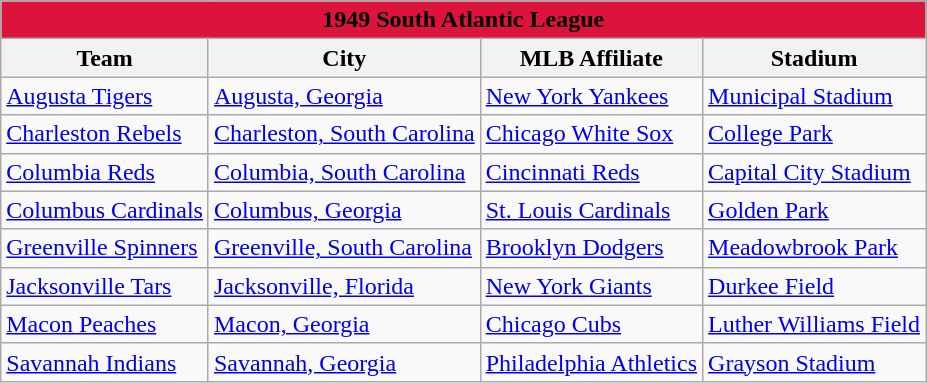<table class="wikitable" style="width:auto">
<tr>
<td bgcolor="#DC143C" align="center" colspan="7"><strong><span>1949 South Atlantic League</span></strong></td>
</tr>
<tr>
<th>Team</th>
<th>City</th>
<th>MLB Affiliate</th>
<th>Stadium</th>
</tr>
<tr>
<td><a href='#'>Augusta Tigers</a></td>
<td><a href='#'>Augusta, Georgia</a></td>
<td><a href='#'>New York Yankees</a></td>
<td><a href='#'>Municipal Stadium</a></td>
</tr>
<tr>
<td><a href='#'>Charleston Rebels</a></td>
<td><a href='#'>Charleston, South Carolina</a></td>
<td><a href='#'>Chicago White Sox</a></td>
<td><a href='#'>College Park</a></td>
</tr>
<tr>
<td><a href='#'>Columbia Reds</a></td>
<td><a href='#'>Columbia, South Carolina</a></td>
<td><a href='#'>Cincinnati Reds</a></td>
<td><a href='#'>Capital City Stadium</a></td>
</tr>
<tr>
<td><a href='#'>Columbus Cardinals</a></td>
<td><a href='#'>Columbus, Georgia</a></td>
<td><a href='#'>St. Louis Cardinals</a></td>
<td><a href='#'>Golden Park</a></td>
</tr>
<tr>
<td><a href='#'>Greenville Spinners</a></td>
<td><a href='#'>Greenville, South Carolina</a></td>
<td><a href='#'>Brooklyn Dodgers</a></td>
<td><a href='#'>Meadowbrook Park</a></td>
</tr>
<tr>
<td><a href='#'>Jacksonville Tars</a></td>
<td><a href='#'>Jacksonville, Florida</a></td>
<td><a href='#'>New York Giants</a></td>
<td><a href='#'>Durkee Field</a></td>
</tr>
<tr>
<td><a href='#'>Macon Peaches</a></td>
<td><a href='#'>Macon, Georgia</a></td>
<td><a href='#'>Chicago Cubs</a></td>
<td><a href='#'>Luther Williams Field</a></td>
</tr>
<tr>
<td><a href='#'>Savannah Indians</a></td>
<td><a href='#'>Savannah, Georgia</a></td>
<td><a href='#'>Philadelphia Athletics</a></td>
<td><a href='#'>Grayson Stadium</a></td>
</tr>
</table>
